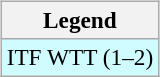<table>
<tr valign=top>
<td><br><table class="wikitable" style=font-size:97%>
<tr>
<th>Legend</th>
</tr>
<tr style="background:#cffcff;">
<td>ITF WTT (1–2)</td>
</tr>
</table>
</td>
<td></td>
</tr>
</table>
